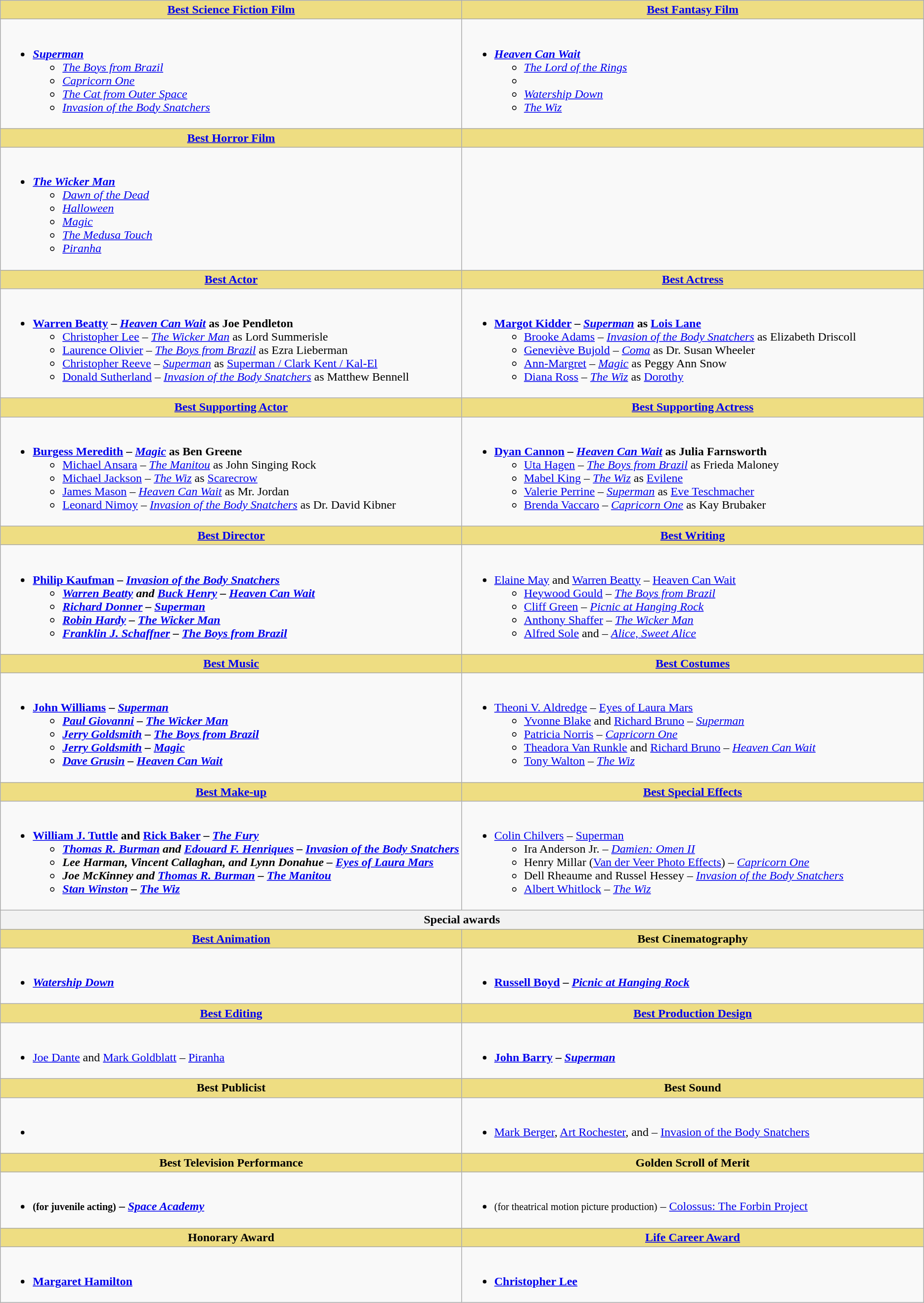<table class=wikitable>
<tr>
<th style="background:#EEDD82; width:50%"><a href='#'>Best Science Fiction Film</a></th>
<th style="background:#EEDD82; width:50%"><a href='#'>Best Fantasy Film</a></th>
</tr>
<tr>
<td valign="top"><br><ul><li><strong><em><a href='#'>Superman</a></em></strong><ul><li><em><a href='#'>The Boys from Brazil</a></em></li><li><em><a href='#'>Capricorn One</a></em></li><li><em><a href='#'>The Cat from Outer Space</a></em></li><li><em><a href='#'>Invasion of the Body Snatchers</a></em></li></ul></li></ul></td>
<td valign="top"><br><ul><li><strong><em><a href='#'>Heaven Can Wait</a></em></strong><ul><li><em><a href='#'>The Lord of the Rings</a></em></li><li><em></em></li><li><em><a href='#'>Watership Down</a></em></li><li><em><a href='#'>The Wiz</a></em></li></ul></li></ul></td>
</tr>
<tr>
<th style="background:#EEDD82; width:50%"><a href='#'>Best Horror Film</a></th>
<th style="background:#EEDD82; width:50%"></th>
</tr>
<tr>
<td valign="top"><br><ul><li><strong><em><a href='#'>The Wicker Man</a></em></strong><ul><li><em><a href='#'>Dawn of the Dead</a></em></li><li><em><a href='#'>Halloween</a></em></li><li><em><a href='#'>Magic</a></em></li><li><em><a href='#'>The Medusa Touch</a></em></li><li><em><a href='#'>Piranha</a></em></li></ul></li></ul></td>
<td valign="top"></td>
</tr>
<tr>
<th style="background:#EEDD82; width:50%"><a href='#'>Best Actor</a></th>
<th style="background:#EEDD82; width:50%"><a href='#'>Best Actress</a></th>
</tr>
<tr>
<td valign="top"><br><ul><li><strong><a href='#'>Warren Beatty</a> – <em><a href='#'>Heaven Can Wait</a></em> as Joe Pendleton</strong><ul><li><a href='#'>Christopher Lee</a> – <em><a href='#'>The Wicker Man</a></em> as Lord Summerisle</li><li><a href='#'>Laurence Olivier</a> – <em><a href='#'>The Boys from Brazil</a></em> as Ezra Lieberman</li><li><a href='#'>Christopher Reeve</a> – <em><a href='#'>Superman</a></em> as <a href='#'>Superman / Clark Kent / Kal-El</a></li><li><a href='#'>Donald Sutherland</a> – <em><a href='#'>Invasion of the Body Snatchers</a></em> as Matthew Bennell</li></ul></li></ul></td>
<td valign="top"><br><ul><li><strong><a href='#'>Margot Kidder</a> – <em><a href='#'>Superman</a></em> as <a href='#'>Lois Lane</a></strong><ul><li><a href='#'>Brooke Adams</a> – <em><a href='#'>Invasion of the Body Snatchers</a></em> as Elizabeth Driscoll</li><li><a href='#'>Geneviève Bujold</a> – <em><a href='#'>Coma</a></em> as Dr. Susan Wheeler</li><li><a href='#'>Ann-Margret</a> – <em><a href='#'>Magic</a></em> as Peggy Ann Snow</li><li><a href='#'>Diana Ross</a> – <em><a href='#'>The Wiz</a></em> as <a href='#'>Dorothy</a></li></ul></li></ul></td>
</tr>
<tr>
<th style="background:#EEDD82; width:50%"><a href='#'>Best Supporting Actor</a></th>
<th style="background:#EEDD82; width:50%"><a href='#'>Best Supporting Actress</a></th>
</tr>
<tr>
<td valign="top"><br><ul><li><strong><a href='#'>Burgess Meredith</a> – <em><a href='#'>Magic</a></em> as Ben Greene</strong><ul><li><a href='#'>Michael Ansara</a> – <em><a href='#'>The Manitou</a></em> as John Singing Rock</li><li><a href='#'>Michael Jackson</a> – <em><a href='#'>The Wiz</a></em> as <a href='#'>Scarecrow</a></li><li><a href='#'>James Mason</a> – <em><a href='#'>Heaven Can Wait</a></em> as Mr. Jordan</li><li><a href='#'>Leonard Nimoy</a> – <em><a href='#'>Invasion of the Body Snatchers</a></em> as Dr. David Kibner</li></ul></li></ul></td>
<td valign="top"><br><ul><li><strong><a href='#'>Dyan Cannon</a> – <em><a href='#'>Heaven Can Wait</a></em> as Julia Farnsworth</strong><ul><li><a href='#'>Uta Hagen</a> – <em><a href='#'>The Boys from Brazil</a></em> as Frieda Maloney</li><li><a href='#'>Mabel King</a> – <em><a href='#'>The Wiz</a></em> as <a href='#'>Evilene</a></li><li><a href='#'>Valerie Perrine</a> – <em><a href='#'>Superman</a></em> as <a href='#'>Eve Teschmacher</a></li><li><a href='#'>Brenda Vaccaro</a> – <em><a href='#'>Capricorn One</a></em> as Kay Brubaker</li></ul></li></ul></td>
</tr>
<tr>
<th style="background:#EEDD82; width:50%"><a href='#'>Best Director</a></th>
<th style="background:#EEDD82; width:50%"><a href='#'>Best Writing</a></th>
</tr>
<tr>
<td valign="top"><br><ul><li><strong><a href='#'>Philip Kaufman</a> – <em><a href='#'>Invasion of the Body Snatchers</a><strong><em><ul><li><a href='#'>Warren Beatty</a> and <a href='#'>Buck Henry</a> – </em><a href='#'>Heaven Can Wait</a><em></li><li><a href='#'>Richard Donner</a> – </em><a href='#'>Superman</a><em></li><li><a href='#'>Robin Hardy</a> – </em><a href='#'>The Wicker Man</a><em></li><li><a href='#'>Franklin J. Schaffner</a> – </em><a href='#'>The Boys from Brazil</a><em></li></ul></li></ul></td>
<td valign="top"><br><ul><li></strong><a href='#'>Elaine May</a> and <a href='#'>Warren Beatty</a> – </em><a href='#'>Heaven Can Wait</a></em></strong><ul><li><a href='#'>Heywood Gould</a> – <em><a href='#'>The Boys from Brazil</a></em></li><li><a href='#'>Cliff Green</a> – <em><a href='#'>Picnic at Hanging Rock</a></em></li><li><a href='#'>Anthony Shaffer</a> – <em><a href='#'>The Wicker Man</a></em></li><li><a href='#'>Alfred Sole</a> and  – <em><a href='#'>Alice, Sweet Alice</a></em></li></ul></li></ul></td>
</tr>
<tr>
<th style="background:#EEDD82; width:50%"><a href='#'>Best Music</a></th>
<th style="background:#EEDD82; width:50%"><a href='#'>Best Costumes</a></th>
</tr>
<tr>
<td valign="top"><br><ul><li><strong><a href='#'>John Williams</a> – <em><a href='#'>Superman</a><strong><em><ul><li><a href='#'>Paul Giovanni</a> – </em><a href='#'>The Wicker Man</a><em></li><li><a href='#'>Jerry Goldsmith</a> – </em><a href='#'>The Boys from Brazil</a><em></li><li><a href='#'>Jerry Goldsmith</a> – </em><a href='#'>Magic</a><em></li><li><a href='#'>Dave Grusin</a> – </em><a href='#'>Heaven Can Wait</a><em></li></ul></li></ul></td>
<td valign="top"><br><ul><li></strong><a href='#'>Theoni V. Aldredge</a> – </em><a href='#'>Eyes of Laura Mars</a></em></strong><ul><li><a href='#'>Yvonne Blake</a> and <a href='#'>Richard Bruno</a> – <em><a href='#'>Superman</a></em></li><li><a href='#'>Patricia Norris</a> – <em><a href='#'>Capricorn One</a></em></li><li><a href='#'>Theadora Van Runkle</a> and <a href='#'>Richard Bruno</a> – <em><a href='#'>Heaven Can Wait</a></em></li><li><a href='#'>Tony Walton</a> – <em><a href='#'>The Wiz</a></em></li></ul></li></ul></td>
</tr>
<tr>
<th style="background:#EEDD82; width:50%"><a href='#'>Best Make-up</a></th>
<th style="background:#EEDD82; width:50%"><a href='#'>Best Special Effects</a></th>
</tr>
<tr>
<td valign="top"><br><ul><li><strong><a href='#'>William J. Tuttle</a> and <a href='#'>Rick Baker</a> – <em><a href='#'>The Fury</a><strong><em><ul><li><a href='#'>Thomas R. Burman</a> and <a href='#'>Edouard F. Henriques</a> – </em><a href='#'>Invasion of the Body Snatchers</a><em></li><li>Lee Harman, Vincent Callaghan, and Lynn Donahue – </em><a href='#'>Eyes of Laura Mars</a><em></li><li>Joe McKinney and <a href='#'>Thomas R. Burman</a> – </em><a href='#'>The Manitou</a><em></li><li><a href='#'>Stan Winston</a> – </em><a href='#'>The Wiz</a><em></li></ul></li></ul></td>
<td valign="top"><br><ul><li></strong><a href='#'>Colin Chilvers</a> – </em><a href='#'>Superman</a></em></strong><ul><li>Ira Anderson Jr. – <em><a href='#'>Damien: Omen II</a></em></li><li>Henry Millar (<a href='#'>Van der Veer Photo Effects</a>) – <em><a href='#'>Capricorn One</a></em></li><li>Dell Rheaume and Russel Hessey – <em><a href='#'>Invasion of the Body Snatchers</a></em></li><li><a href='#'>Albert Whitlock</a> – <em><a href='#'>The Wiz</a></em></li></ul></li></ul></td>
</tr>
<tr>
<th colspan="2">Special awards</th>
</tr>
<tr>
<th style="background:#EEDD82; width:50%"><a href='#'>Best Animation</a></th>
<th style="background:#EEDD82; width:50%">Best Cinematography</th>
</tr>
<tr>
<td valign="top"><br><ul><li><strong><em><a href='#'>Watership Down</a></em></strong></li></ul></td>
<td valign="top"><br><ul><li><strong><a href='#'>Russell Boyd</a> – <em><a href='#'>Picnic at Hanging Rock</a><strong><em></li></ul></td>
</tr>
<tr>
<th style="background:#EEDD82; width:50%"><a href='#'>Best Editing</a></th>
<th style="background:#EEDD82; width:50%"><a href='#'>Best Production Design</a></th>
</tr>
<tr>
<td valign="top"><br><ul><li></strong><a href='#'>Joe Dante</a> and <a href='#'>Mark Goldblatt</a> – </em><a href='#'>Piranha</a></em></strong></li></ul></td>
<td valign="top"><br><ul><li><strong><a href='#'>John Barry</a> – <em><a href='#'>Superman</a><strong><em></li></ul></td>
</tr>
<tr>
<th style="background:#EEDD82; width:50%">Best Publicist</th>
<th style="background:#EEDD82; width:50%">Best Sound</th>
</tr>
<tr>
<td valign="top"><br><ul><li></strong><strong></li></ul></td>
<td valign="top"><br><ul><li></strong><a href='#'>Mark Berger</a>, <a href='#'>Art Rochester</a>, and  – </em><a href='#'>Invasion of the Body Snatchers</a></em></strong></li></ul></td>
</tr>
<tr>
<th style="background:#EEDD82; width:50%">Best Television Performance</th>
<th style="background:#EEDD82; width:50%">Golden Scroll of Merit</th>
</tr>
<tr>
<td valign="top"><br><ul><li><strong> <small>(for juvenile acting)</small> – <em><a href='#'>Space Academy</a><strong><em></li></ul></td>
<td valign="top"><br><ul><li></strong> <small>(for theatrical motion picture production)</small> – </em><a href='#'>Colossus: The Forbin Project</a></em></strong></li></ul></td>
</tr>
<tr>
<th style="background:#EEDD82; width:50%">Honorary Award</th>
<th style="background:#EEDD82; width:50%"><a href='#'>Life Career Award</a></th>
</tr>
<tr>
<td valign="top"><br><ul><li><strong><a href='#'>Margaret Hamilton</a></strong></li></ul></td>
<td valign="top"><br><ul><li><strong><a href='#'>Christopher Lee</a></strong></li></ul></td>
</tr>
</table>
